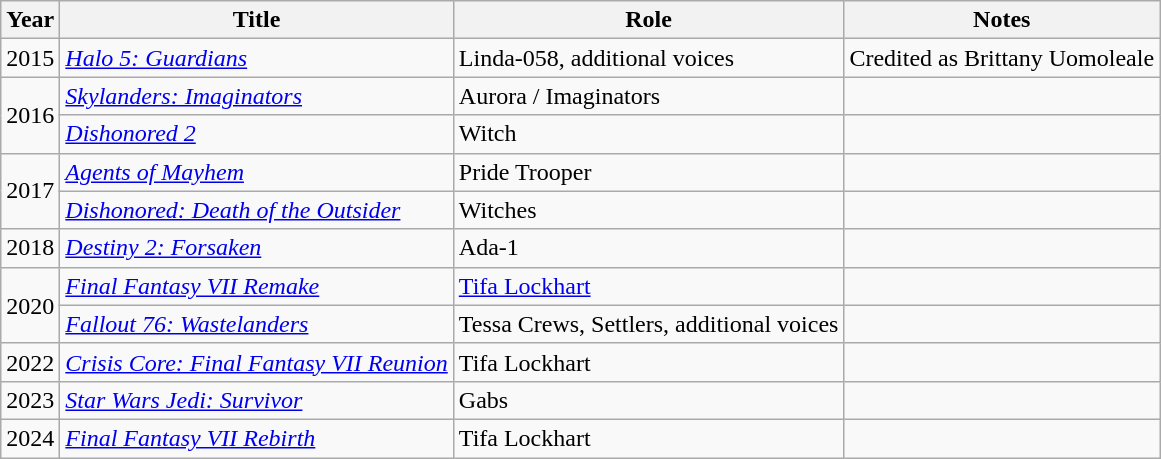<table class="wikitable sortable">
<tr>
<th>Year</th>
<th>Title</th>
<th>Role</th>
<th class="unsortable">Notes</th>
</tr>
<tr>
<td>2015</td>
<td><em><a href='#'>Halo 5: Guardians</a></em></td>
<td>Linda-058, additional voices</td>
<td>Credited as Brittany Uomoleale</td>
</tr>
<tr>
<td rowspan="2">2016</td>
<td><em><a href='#'>Skylanders: Imaginators</a></em></td>
<td>Aurora / Imaginators</td>
<td></td>
</tr>
<tr>
<td><em><a href='#'>Dishonored 2</a></em></td>
<td>Witch</td>
<td></td>
</tr>
<tr>
<td rowspan="2">2017</td>
<td><em><a href='#'>Agents of Mayhem</a></em></td>
<td>Pride Trooper</td>
<td></td>
</tr>
<tr>
<td><em><a href='#'>Dishonored: Death of the Outsider</a></em></td>
<td>Witches</td>
<td></td>
</tr>
<tr>
<td>2018</td>
<td><em><a href='#'>Destiny 2: Forsaken</a></em></td>
<td>Ada-1</td>
<td></td>
</tr>
<tr>
<td rowspan="2">2020</td>
<td><em><a href='#'>Final Fantasy VII Remake</a></em></td>
<td><a href='#'>Tifa Lockhart</a></td>
<td></td>
</tr>
<tr>
<td><em><a href='#'>Fallout 76: Wastelanders</a></em></td>
<td>Tessa Crews, Settlers, additional voices</td>
<td></td>
</tr>
<tr>
<td>2022</td>
<td><em><a href='#'>Crisis Core: Final Fantasy VII Reunion</a></em></td>
<td>Tifa Lockhart</td>
<td></td>
</tr>
<tr>
<td>2023</td>
<td><em><a href='#'>Star Wars Jedi: Survivor</a></em></td>
<td>Gabs</td>
<td></td>
</tr>
<tr>
<td>2024</td>
<td><em><a href='#'>Final Fantasy VII Rebirth</a></em></td>
<td>Tifa Lockhart</td>
<td></td>
</tr>
</table>
